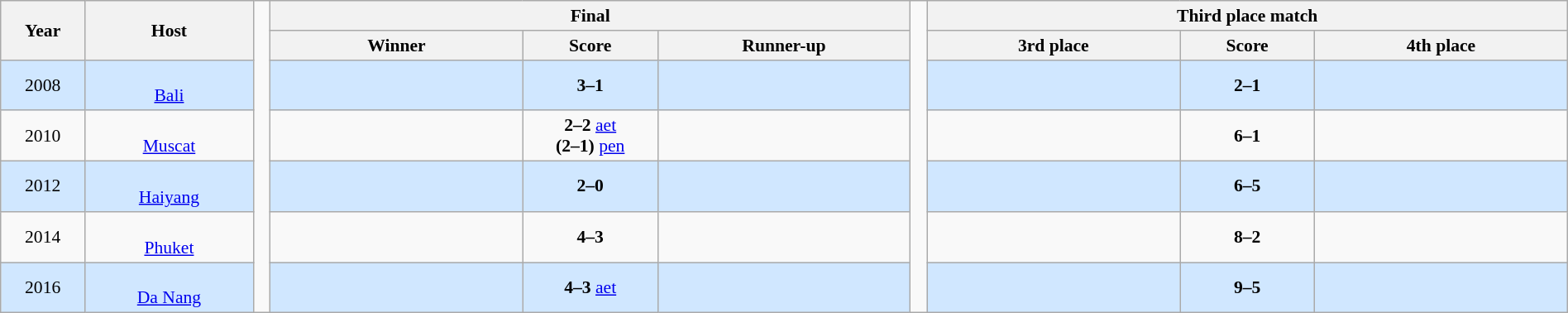<table class="wikitable" style="font-size:90%; width: 100%; text-align: center;">
<tr>
<th rowspan=2 width=5%>Year</th>
<th rowspan=2 width=10%>Host</th>
<td width=1% rowspan=7></td>
<th colspan=3>Final</th>
<td width=1% rowspan=7></td>
<th colspan=3>Third place match</th>
</tr>
<tr>
<th width=15%>Winner</th>
<th width=8%>Score</th>
<th width=15%>Runner-up</th>
<th width=15%>3rd place</th>
<th width=8%>Score</th>
<th width=15%>4th place</th>
</tr>
<tr bgcolor=#D0E7FF>
<td>2008<br></td>
<td><br><a href='#'>Bali</a></td>
<td></td>
<td><strong>3–1</strong></td>
<td></td>
<td></td>
<td><strong>2–1</strong></td>
<td></td>
</tr>
<tr>
<td>2010<br></td>
<td><br><a href='#'>Muscat</a></td>
<td></td>
<td><strong>2–2</strong> <a href='#'>aet</a><br><strong>(2–1)</strong> <a href='#'>pen</a></td>
<td></td>
<td></td>
<td><strong>6–1</strong></td>
<td></td>
</tr>
<tr bgcolor=#D0E7FF>
<td>2012<br></td>
<td><br><a href='#'>Haiyang</a></td>
<td></td>
<td><strong>2–0</strong></td>
<td></td>
<td></td>
<td><strong>6–5</strong></td>
<td></td>
</tr>
<tr>
<td>2014<br></td>
<td><br><a href='#'>Phuket</a></td>
<td></td>
<td><strong>4–3</strong></td>
<td></td>
<td></td>
<td><strong>8–2</strong></td>
<td></td>
</tr>
<tr bgcolor=#D0E7FF>
<td>2016<br></td>
<td><br><a href='#'>Da Nang</a></td>
<td></td>
<td><strong>4–3</strong> <a href='#'>aet</a></td>
<td></td>
<td></td>
<td><strong>9–5</strong></td>
<td></td>
</tr>
</table>
